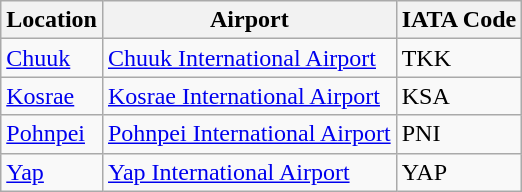<table class="wikitable">
<tr>
<th>Location</th>
<th>Airport</th>
<th>IATA Code</th>
</tr>
<tr>
<td><a href='#'>Chuuk</a></td>
<td><a href='#'>Chuuk International Airport</a></td>
<td>TKK</td>
</tr>
<tr>
<td><a href='#'>Kosrae</a></td>
<td><a href='#'>Kosrae International Airport</a></td>
<td>KSA</td>
</tr>
<tr>
<td><a href='#'>Pohnpei</a></td>
<td><a href='#'>Pohnpei International Airport</a></td>
<td>PNI</td>
</tr>
<tr>
<td><a href='#'>Yap</a></td>
<td><a href='#'>Yap International Airport</a></td>
<td>YAP</td>
</tr>
</table>
